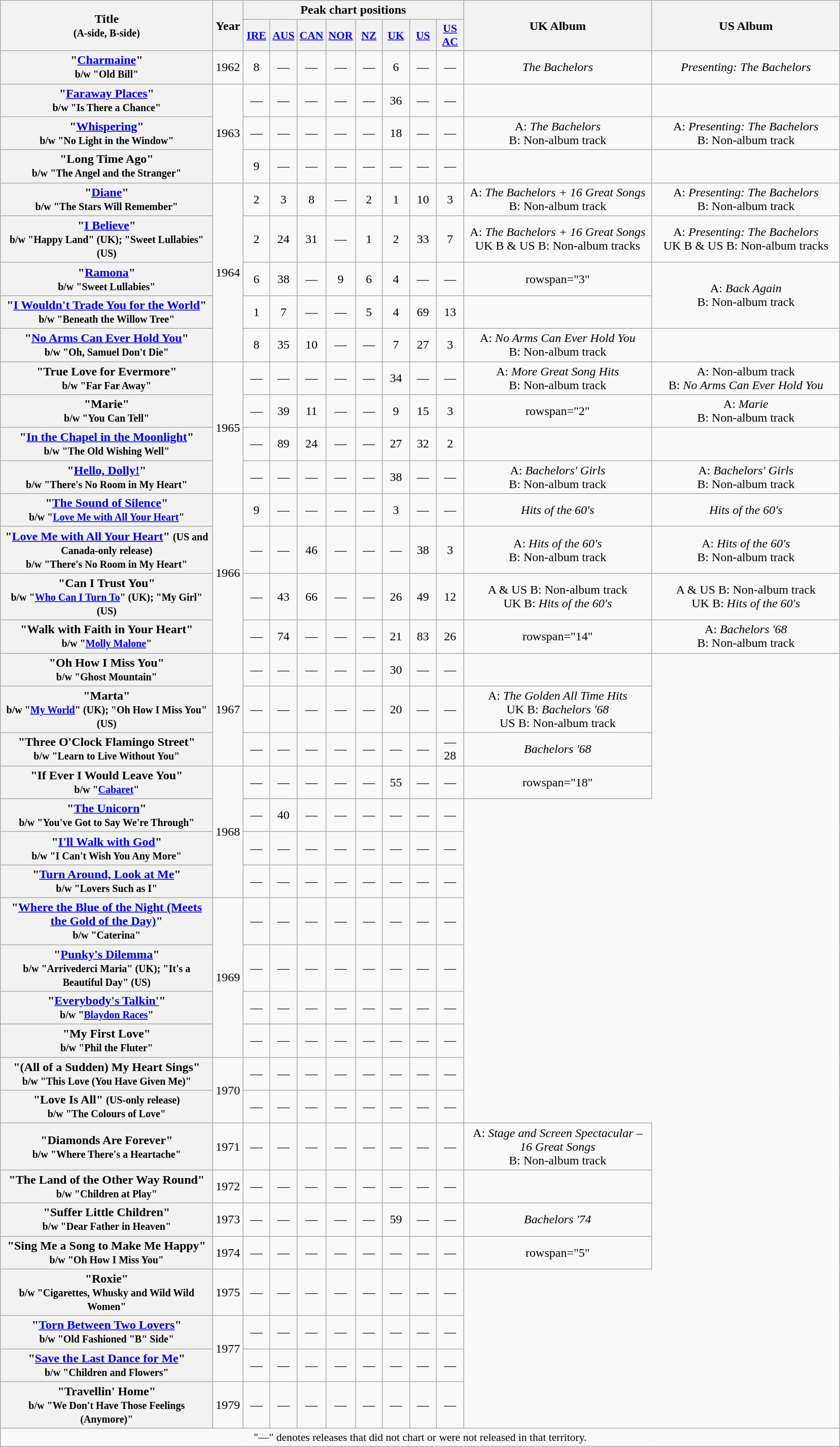<table class="wikitable plainrowheaders" style="text-align:center;">
<tr>
<th rowspan="2" scope="col" style="width:17em;">Title<br><small>(A-side, B-side)</small></th>
<th rowspan="2" scope="col" style="width:2em;">Year</th>
<th colspan="8">Peak chart positions</th>
<th rowspan="2" scope="col" style="width:15em;">UK Album</th>
<th rowspan="2" scope="col" style="width:15em;">US Album</th>
</tr>
<tr>
<th scope="col" style="width:2em;font-size:90%;"><a href='#'>IRE</a><br></th>
<th scope="col" style="width:2em;font-size:90%;"><a href='#'>AUS</a><br></th>
<th scope="col" style="width:2em;font-size:90%;"><a href='#'>CAN</a><br></th>
<th scope="col" style="width:2em;font-size:90%;"><a href='#'>NOR</a><br></th>
<th scope="col" style="width:2em;font-size:90%;"><a href='#'>NZ</a><br></th>
<th scope="col" style="width:2em;font-size:90%;"><a href='#'>UK</a><br></th>
<th scope="col" style="width:2em;font-size:90%;"><a href='#'>US</a><br></th>
<th scope="col" style="width:2em;font-size:90%;"><a href='#'>US AC</a><br></th>
</tr>
<tr>
<th scope="row">"<a href='#'>Charmaine</a>"<br><small>b/w "Old Bill"</small></th>
<td>1962</td>
<td>8</td>
<td>—</td>
<td>—</td>
<td>—</td>
<td>—</td>
<td>6</td>
<td>—</td>
<td>—</td>
<td><em>The Bachelors</em></td>
<td><em>Presenting: The Bachelors</em></td>
</tr>
<tr>
<th scope="row">"<a href='#'>Faraway Places</a>"<br><small>b/w "Is There a Chance"</small></th>
<td rowspan="3">1963</td>
<td>—</td>
<td>—</td>
<td>—</td>
<td>—</td>
<td>—</td>
<td>36</td>
<td>—</td>
<td>—</td>
<td></td>
<td></td>
</tr>
<tr>
<th scope="row">"<a href='#'>Whispering</a>"<br><small>b/w "No Light in the Window"</small></th>
<td>—</td>
<td>—</td>
<td>—</td>
<td>—</td>
<td>—</td>
<td>18</td>
<td>—</td>
<td>—</td>
<td>A: <em>The Bachelors</em><br>B: Non-album track</td>
<td>A: <em>Presenting:</em> <em>The Bachelors</em><br>B: Non-album track</td>
</tr>
<tr>
<th scope="row">"Long Time Ago"<br><small>b/w "The Angel and the Stranger"</small></th>
<td>9</td>
<td>—</td>
<td>—</td>
<td>—</td>
<td>—</td>
<td>—</td>
<td>—</td>
<td>—</td>
<td></td>
<td></td>
</tr>
<tr>
<th scope="row">"<a href='#'>Diane</a>"<br><small>b/w "The Stars Will Remember"</small></th>
<td rowspan="5">1964</td>
<td>2</td>
<td>3</td>
<td>8</td>
<td>—</td>
<td>2</td>
<td>1</td>
<td>10</td>
<td>3</td>
<td>A: <em>The Bachelors + 16 Great Songs</em><br>B: Non-album track</td>
<td>A: <em>Presenting:</em> <em>The Bachelors</em><br>B: Non-album track</td>
</tr>
<tr>
<th scope="row">"<a href='#'>I Believe</a>"<br><small>b/w "Happy Land" (UK); "Sweet Lullabies" (US)</small></th>
<td>2</td>
<td>24</td>
<td>31</td>
<td>—</td>
<td>1</td>
<td>2</td>
<td>33</td>
<td>7</td>
<td>A: <em>The Bachelors + 16 Great Songs</em><br>UK B & US B: Non-album tracks</td>
<td>A: <em>Presenting:</em> <em>The Bachelors</em><br>UK B & US B: Non-album tracks</td>
</tr>
<tr>
<th scope="row">"<a href='#'>Ramona</a>"<br><small>b/w "Sweet Lullabies"</small></th>
<td>6</td>
<td>38</td>
<td>—</td>
<td>9</td>
<td>6</td>
<td>4</td>
<td>—</td>
<td>—</td>
<td>rowspan="3" </td>
<td rowspan="2">A: <em>Back Again</em><br>B: Non-album track</td>
</tr>
<tr>
<th scope="row">"<a href='#'>I Wouldn't Trade You for the World</a>"<br><small>b/w "Beneath the Willow Tree"</small></th>
<td>1</td>
<td>7</td>
<td>—</td>
<td>—</td>
<td>5</td>
<td>4</td>
<td>69</td>
<td>13</td>
</tr>
<tr>
<th scope="row">"<a href='#'>No Arms Can Ever Hold You</a>"<br><small>b/w "Oh, Samuel Don't Die"</small></th>
<td>8</td>
<td>35</td>
<td>10</td>
<td>—</td>
<td>—</td>
<td>7</td>
<td>27</td>
<td>3</td>
<td>A: <em>No Arms Can Ever Hold You</em><br>B: Non-album track</td>
</tr>
<tr>
<th scope="row">"True Love for Evermore"<br><small>b/w "Far Far Away"</small></th>
<td rowspan="4">1965</td>
<td>—</td>
<td>—</td>
<td>—</td>
<td>—</td>
<td>—</td>
<td>34</td>
<td>—</td>
<td>—</td>
<td>A: <em>More Great Song Hits</em><br>B: Non-album track</td>
<td>A: Non-album track<br>B: <em>No Arms Can Ever Hold You</em></td>
</tr>
<tr>
<th scope="row">"Marie"<br><small>b/w "You Can Tell"</small></th>
<td>—</td>
<td>39</td>
<td>11</td>
<td>—</td>
<td>—</td>
<td>9</td>
<td>15</td>
<td>3</td>
<td>rowspan="2" </td>
<td>A: <em>Marie</em><br>B: Non-album track</td>
</tr>
<tr>
<th scope="row">"<a href='#'>In the Chapel in the Moonlight</a>"<br><small>b/w "The Old Wishing Well"</small></th>
<td>—</td>
<td>89</td>
<td>24</td>
<td>—</td>
<td>—</td>
<td>27</td>
<td>32</td>
<td>2</td>
<td></td>
</tr>
<tr>
<th scope="row">"<a href='#'>Hello, Dolly!</a>"<br><small>b/w "There's No Room in My Heart"</small></th>
<td>—</td>
<td>—</td>
<td>—</td>
<td>—</td>
<td>—</td>
<td>38</td>
<td>—</td>
<td>—</td>
<td>A: <em>Bachelors' Girls</em><br>B: Non-album track</td>
<td>A: <em>Bachelors' Girls</em><br>B: Non-album track</td>
</tr>
<tr>
<th scope="row">"<a href='#'>The Sound of Silence</a>"<br><small>b/w "<a href='#'>Love Me with All Your Heart</a>"</small></th>
<td rowspan="4">1966</td>
<td>9</td>
<td>—</td>
<td>—</td>
<td>—</td>
<td>—</td>
<td>3</td>
<td>—</td>
<td>—</td>
<td><em>Hits of the 60's</em></td>
<td><em>Hits of the 60's</em></td>
</tr>
<tr>
<th scope="row">"<a href='#'>Love Me with All Your Heart</a>" <small>(US and Canada-only release)</small><br><small>b/w "There's No Room in My Heart"</small></th>
<td>—</td>
<td>—</td>
<td>46</td>
<td>—</td>
<td>—</td>
<td>—</td>
<td>38</td>
<td>3</td>
<td>A: <em>Hits of the 60's</em><br>B: Non-album track</td>
<td>A: <em>Hits of the 60's</em><br>B: Non-album track</td>
</tr>
<tr>
<th scope="row">"Can I Trust You"<br><small>b/w "<a href='#'>Who Can I Turn To</a>" (UK); "My Girl" (US)</small></th>
<td>—</td>
<td>43</td>
<td>66</td>
<td>—</td>
<td>—</td>
<td>26</td>
<td>49</td>
<td>12</td>
<td>A & US B: Non-album track<br>UK B: <em>Hits of the 60's</em></td>
<td>A & US B: Non-album track<br>UK B: <em>Hits of the 60's</em></td>
</tr>
<tr>
<th scope="row">"Walk with Faith in Your Heart"<br><small>b/w "<a href='#'>Molly Malone</a>"</small></th>
<td>—</td>
<td>74</td>
<td>—</td>
<td>—</td>
<td>—</td>
<td>21</td>
<td>83</td>
<td>26</td>
<td>rowspan="14" </td>
<td>A: <em>Bachelors '68</em><br>B: Non-album track</td>
</tr>
<tr>
<th scope="row">"Oh How I Miss You"<br><small>b/w "Ghost Mountain"</small></th>
<td rowspan="3">1967</td>
<td>—</td>
<td>—</td>
<td>—</td>
<td>—</td>
<td>—</td>
<td>30</td>
<td>—</td>
<td>—</td>
<td></td>
</tr>
<tr>
<th scope="row">"Marta"<br><small>b/w "<a href='#'>My World</a>" (UK); "Oh How I Miss You" (US)</small></th>
<td>—</td>
<td>—</td>
<td>—</td>
<td>—</td>
<td>—</td>
<td>20</td>
<td>—</td>
<td>—</td>
<td>A: <em>The Golden All Time Hits</em><br>UK B: <em>Bachelors '68</em><br>US B: Non-album track</td>
</tr>
<tr>
<th scope="row">"Three O'Clock Flamingo Street"<br><small>b/w "Learn to Live Without You"</small></th>
<td>—</td>
<td>—</td>
<td>—</td>
<td>—</td>
<td>—</td>
<td>—</td>
<td>—</td>
<td>—<br>28</td>
<td><em>Bachelors '68</em></td>
</tr>
<tr>
<th scope="row">"If Ever I Would Leave You"<br><small>b/w "<a href='#'>Cabaret</a>"</small></th>
<td rowspan="4">1968</td>
<td>—</td>
<td>—</td>
<td>—</td>
<td>—</td>
<td>—</td>
<td>55</td>
<td>—</td>
<td>—</td>
<td>rowspan="18" </td>
</tr>
<tr>
<th scope="row">"<a href='#'>The Unicorn</a>"<br><small>b/w "You've Got to Say We're Through"</small></th>
<td>—</td>
<td>40</td>
<td>—</td>
<td>—</td>
<td>—</td>
<td>—</td>
<td>—</td>
<td>—</td>
</tr>
<tr>
<th scope="row">"<a href='#'>I'll Walk with God</a>"<br><small>b/w "I Can't Wish You Any More"</small></th>
<td>—</td>
<td>—</td>
<td>—</td>
<td>—</td>
<td>—</td>
<td>—</td>
<td>—</td>
<td>—</td>
</tr>
<tr>
<th scope="row">"<a href='#'>Turn Around, Look at Me</a>"<br><small>b/w "Lovers Such as I"</small></th>
<td>—</td>
<td>—</td>
<td>—</td>
<td>—</td>
<td>—</td>
<td>—</td>
<td>—</td>
<td>—</td>
</tr>
<tr>
<th scope="row">"<a href='#'>Where the Blue of the Night (Meets the Gold of the Day)</a>"<br><small>b/w "Caterina"</small></th>
<td rowspan="4">1969</td>
<td>—</td>
<td>—</td>
<td>—</td>
<td>—</td>
<td>—</td>
<td>—</td>
<td>—</td>
<td>—</td>
</tr>
<tr>
<th scope="row">"<a href='#'>Punky's Dilemma</a>"<br><small>b/w "Arrivederci Maria" (UK); "It's a Beautiful Day" (US)</small></th>
<td>—</td>
<td>—</td>
<td>—</td>
<td>—</td>
<td>—</td>
<td>—</td>
<td>—</td>
<td>—</td>
</tr>
<tr>
<th scope="row">"<a href='#'>Everybody's Talkin'</a>"<br><small>b/w "<a href='#'>Blaydon Races</a>"</small></th>
<td>—</td>
<td>—</td>
<td>—</td>
<td>—</td>
<td>—</td>
<td>—</td>
<td>—</td>
<td>—</td>
</tr>
<tr>
<th scope="row">"My First Love"<br><small>b/w "Phil the Fluter"</small></th>
<td>—</td>
<td>—</td>
<td>—</td>
<td>—</td>
<td>—</td>
<td>—</td>
<td>—</td>
<td>—</td>
</tr>
<tr>
<th scope="row">"(All of a Sudden) My Heart Sings"<br><small>b/w "This Love (You Have Given Me)"</small></th>
<td rowspan="2">1970</td>
<td>—</td>
<td>—</td>
<td>—</td>
<td>—</td>
<td>—</td>
<td>—</td>
<td>—</td>
<td>—</td>
</tr>
<tr>
<th scope="row">"Love Is All" <small>(US-only release)</small><br><small>b/w "The Colours of Love"</small></th>
<td>—</td>
<td>—</td>
<td>—</td>
<td>—</td>
<td>—</td>
<td>—</td>
<td>—</td>
<td>—</td>
</tr>
<tr>
<th scope="row">"Diamonds Are Forever"<br><small>b/w "Where There's a Heartache"</small></th>
<td>1971</td>
<td>—</td>
<td>—</td>
<td>—</td>
<td>—</td>
<td>—</td>
<td>—</td>
<td>—</td>
<td>—</td>
<td>A: <em>Stage and Screen Spectacular – 16 Great Songs</em><br>B: Non-album track</td>
</tr>
<tr>
<th scope="row">"The Land of the Other Way Round"<br><small>b/w "Children at Play"</small></th>
<td>1972</td>
<td>—</td>
<td>—</td>
<td>—</td>
<td>—</td>
<td>—</td>
<td>—</td>
<td>—</td>
<td>—</td>
<td></td>
</tr>
<tr>
<th scope="row">"Suffer Little Children"<br><small>b/w "Dear Father in Heaven"</small></th>
<td>1973</td>
<td>—</td>
<td>—</td>
<td>—</td>
<td>—</td>
<td>—</td>
<td>59</td>
<td>—</td>
<td>—</td>
<td><em>Bachelors '74</em></td>
</tr>
<tr>
<th scope="row">"Sing Me a Song to Make Me Happy"<br><small>b/w "Oh How I Miss You"</small></th>
<td>1974</td>
<td>—</td>
<td>—</td>
<td>—</td>
<td>—</td>
<td>—</td>
<td>—</td>
<td>—</td>
<td>—</td>
<td>rowspan="5" </td>
</tr>
<tr>
<th scope="row">"Roxie"<br><small>b/w "Cigarettes, Whusky and Wild Wild Women"</small></th>
<td>1975</td>
<td>—</td>
<td>—</td>
<td>—</td>
<td>—</td>
<td>—</td>
<td>—</td>
<td>—</td>
<td>—</td>
</tr>
<tr>
<th scope="row">"<a href='#'>Torn Between Two Lovers</a>"<br><small>b/w "Old Fashioned "B" Side"</small></th>
<td rowspan="2">1977</td>
<td>—</td>
<td>—</td>
<td>—</td>
<td>—</td>
<td>—</td>
<td>—</td>
<td>—</td>
<td>—</td>
</tr>
<tr>
<th scope="row">"<a href='#'>Save the Last Dance for Me</a>"<br><small>b/w "Children and Flowers"</small></th>
<td>—</td>
<td>—</td>
<td>—</td>
<td>—</td>
<td>—</td>
<td>—</td>
<td>—</td>
<td>—</td>
</tr>
<tr>
<th scope="row">"Travellin' Home"<br><small>b/w "We Don't Have Those Feelings (Anymore)"</small></th>
<td>1979</td>
<td>—</td>
<td>—</td>
<td>—</td>
<td>—</td>
<td>—</td>
<td>—</td>
<td>—</td>
<td>—</td>
</tr>
<tr>
<td colspan="12" style="font-size:90%">"—" denotes releases that did not chart or were not released in that territory.</td>
</tr>
</table>
